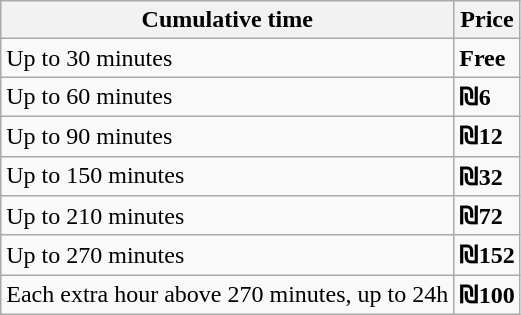<table class="wikitable">
<tr>
<th>Cumulative time</th>
<th>Price</th>
</tr>
<tr>
<td>Up to 30 minutes</td>
<td><strong>Free</strong></td>
</tr>
<tr>
<td>Up to 60 minutes</td>
<td><strong>₪6</strong></td>
</tr>
<tr>
<td>Up to 90 minutes</td>
<td><strong>₪12</strong></td>
</tr>
<tr>
<td>Up to 150 minutes</td>
<td><strong>₪32</strong></td>
</tr>
<tr>
<td>Up to 210 minutes</td>
<td><strong>₪72</strong></td>
</tr>
<tr>
<td>Up to 270 minutes</td>
<td><strong>₪152</strong></td>
</tr>
<tr>
<td>Each extra hour above 270 minutes, up to 24h</td>
<td><strong>₪100</strong></td>
</tr>
</table>
